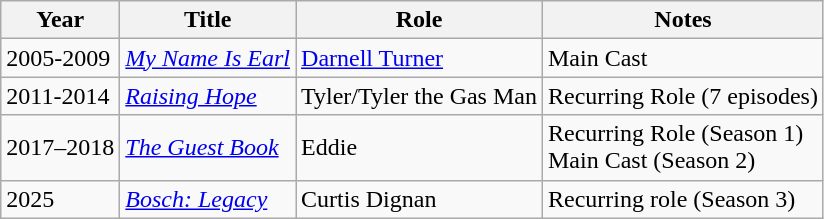<table class="wikitable">
<tr>
<th>Year</th>
<th>Title</th>
<th>Role</th>
<th>Notes</th>
</tr>
<tr>
<td>2005-2009</td>
<td><em><a href='#'>My Name Is Earl</a></em></td>
<td><a href='#'>Darnell Turner</a></td>
<td>Main Cast</td>
</tr>
<tr>
<td>2011-2014</td>
<td><em><a href='#'>Raising Hope</a></em></td>
<td>Tyler/Tyler the Gas Man</td>
<td>Recurring Role (7 episodes)</td>
</tr>
<tr>
<td>2017–2018</td>
<td><em><a href='#'>The Guest Book</a></em></td>
<td>Eddie</td>
<td>Recurring Role (Season 1)<br>Main Cast (Season 2)</td>
</tr>
<tr>
<td>2025</td>
<td><em><a href='#'>Bosch: Legacy</a></em></td>
<td>Curtis Dignan</td>
<td>Recurring role (Season 3)</td>
</tr>
</table>
